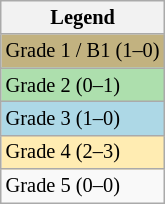<table class="wikitable" style="font-size:85%;">
<tr>
<th>Legend</th>
</tr>
<tr bgcolor="C2B280">
<td>Grade 1 / B1 (1–0)</td>
</tr>
<tr bgcolor="ADDFAD">
<td>Grade 2 (0–1)</td>
</tr>
<tr bgcolor="lightblue">
<td>Grade 3 (1–0)</td>
</tr>
<tr bgcolor="ffecb2">
<td>Grade 4 (2–3)</td>
</tr>
<tr>
<td>Grade 5 (0–0)</td>
</tr>
</table>
